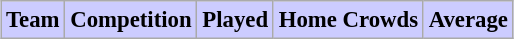<table class="wikitable sortable" style="font-size:95%; margin: 1em auto 1em auto;">
<tr style="background:#ccf;">
<td><strong>Team</strong></td>
<td><strong>Competition</strong></td>
<td><strong>Played</strong></td>
<td><strong>Home Crowds</strong></td>
<td><strong>Average</strong><br>











































</td>
</tr>
</table>
